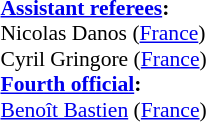<table width=50% style="font-size:90%">
<tr>
<td><br><strong><a href='#'>Assistant referees</a>:</strong>
<br>Nicolas Danos (<a href='#'>France</a>)
<br>Cyril Gringore (<a href='#'>France</a>)
<br><strong><a href='#'>Fourth official</a>:</strong>
<br><a href='#'>Benoît Bastien</a> (<a href='#'>France</a>)</td>
</tr>
</table>
